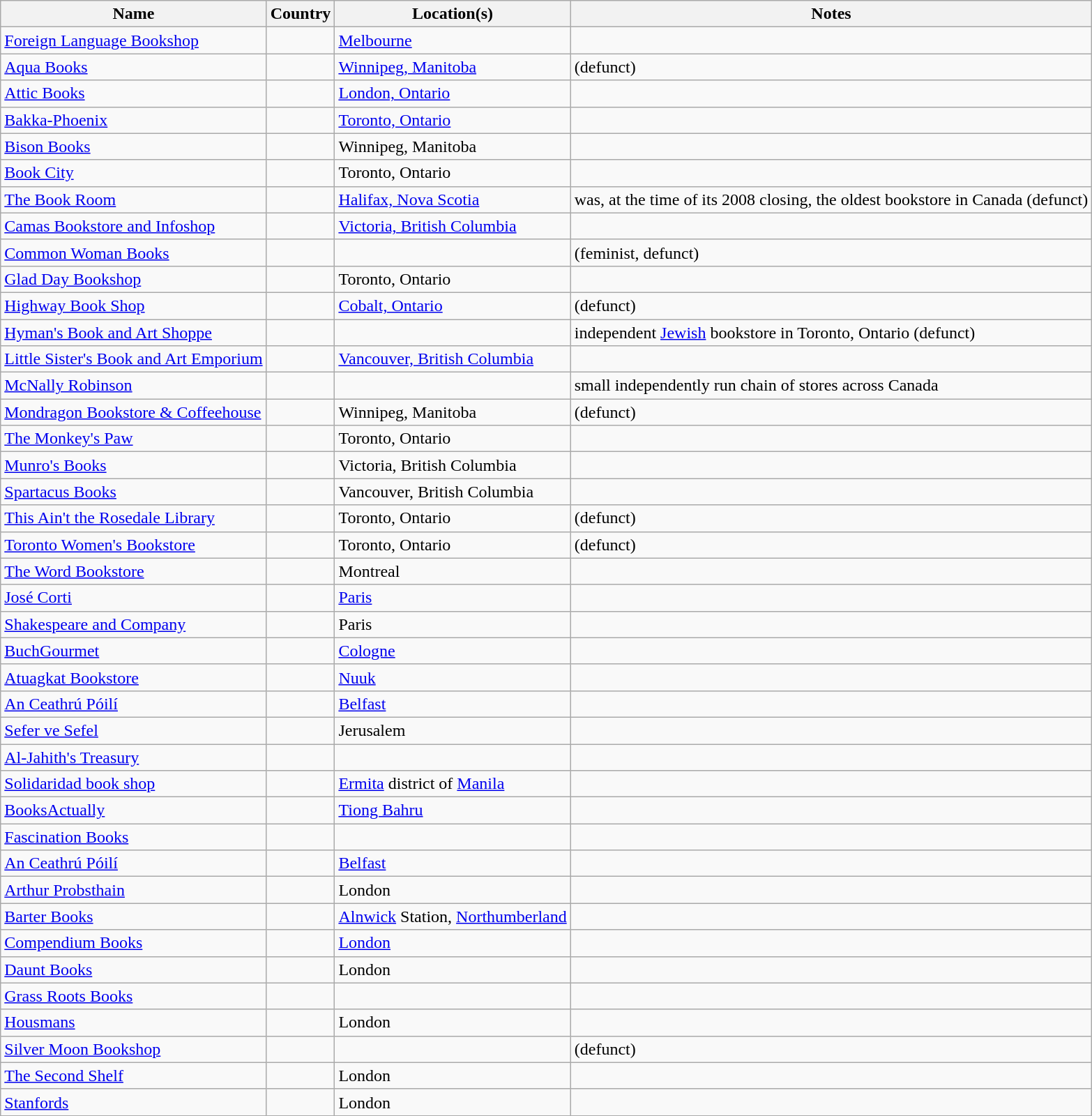<table class="wikitable sortable">
<tr>
<th>Name</th>
<th>Country</th>
<th>Location(s)</th>
<th>Notes</th>
</tr>
<tr>
<td><a href='#'>Foreign Language Bookshop</a></td>
<td></td>
<td><a href='#'>Melbourne</a></td>
<td></td>
</tr>
<tr>
<td><a href='#'>Aqua Books</a></td>
<td></td>
<td><a href='#'>Winnipeg, Manitoba</a></td>
<td>(defunct)</td>
</tr>
<tr>
<td><a href='#'>Attic Books</a></td>
<td></td>
<td><a href='#'>London, Ontario</a></td>
<td></td>
</tr>
<tr>
<td><a href='#'>Bakka-Phoenix</a></td>
<td></td>
<td><a href='#'>Toronto, Ontario</a></td>
<td></td>
</tr>
<tr>
<td><a href='#'>Bison Books</a></td>
<td></td>
<td>Winnipeg, Manitoba</td>
<td></td>
</tr>
<tr>
<td><a href='#'>Book City</a></td>
<td></td>
<td>Toronto, Ontario</td>
<td></td>
</tr>
<tr>
<td><a href='#'>The Book Room</a></td>
<td></td>
<td><a href='#'>Halifax, Nova Scotia</a></td>
<td>was, at the time of its 2008 closing, the oldest bookstore in Canada (defunct)</td>
</tr>
<tr>
<td><a href='#'>Camas Bookstore and Infoshop</a></td>
<td></td>
<td><a href='#'>Victoria, British Columbia</a></td>
<td></td>
</tr>
<tr>
<td><a href='#'>Common Woman Books</a></td>
<td></td>
<td></td>
<td>(feminist, defunct)</td>
</tr>
<tr>
<td><a href='#'>Glad Day Bookshop</a></td>
<td></td>
<td>Toronto, Ontario</td>
<td></td>
</tr>
<tr>
<td><a href='#'>Highway Book Shop</a></td>
<td></td>
<td><a href='#'>Cobalt, Ontario</a></td>
<td>(defunct)</td>
</tr>
<tr>
<td><a href='#'>Hyman's Book and Art Shoppe</a></td>
<td></td>
<td></td>
<td>independent <a href='#'>Jewish</a> bookstore in Toronto, Ontario (defunct)</td>
</tr>
<tr>
<td><a href='#'>Little Sister's Book and Art Emporium</a></td>
<td></td>
<td><a href='#'>Vancouver, British Columbia</a></td>
<td></td>
</tr>
<tr>
<td><a href='#'>McNally Robinson</a></td>
<td></td>
<td></td>
<td>small independently run chain of stores across Canada</td>
</tr>
<tr>
<td><a href='#'>Mondragon Bookstore & Coffeehouse</a></td>
<td></td>
<td>Winnipeg, Manitoba</td>
<td>(defunct)</td>
</tr>
<tr>
<td><a href='#'>The Monkey's Paw</a></td>
<td></td>
<td>Toronto, Ontario</td>
<td></td>
</tr>
<tr>
<td><a href='#'>Munro's Books</a></td>
<td></td>
<td>Victoria, British Columbia</td>
<td></td>
</tr>
<tr>
<td><a href='#'>Spartacus Books</a></td>
<td></td>
<td>Vancouver, British Columbia</td>
<td></td>
</tr>
<tr>
<td><a href='#'>This Ain't the Rosedale Library</a></td>
<td></td>
<td>Toronto, Ontario</td>
<td>(defunct)</td>
</tr>
<tr>
<td><a href='#'>Toronto Women's Bookstore</a></td>
<td></td>
<td>Toronto, Ontario</td>
<td>(defunct)</td>
</tr>
<tr>
<td><a href='#'>The Word Bookstore</a></td>
<td></td>
<td>Montreal</td>
<td></td>
</tr>
<tr>
<td><a href='#'>José Corti</a></td>
<td></td>
<td><a href='#'>Paris</a></td>
<td></td>
</tr>
<tr>
<td><a href='#'>Shakespeare and Company</a></td>
<td></td>
<td>Paris</td>
<td></td>
</tr>
<tr>
<td><a href='#'>BuchGourmet</a></td>
<td></td>
<td><a href='#'>Cologne</a></td>
<td></td>
</tr>
<tr>
<td><a href='#'>Atuagkat Bookstore</a></td>
<td></td>
<td><a href='#'>Nuuk</a></td>
<td></td>
</tr>
<tr>
<td><a href='#'>An Ceathrú Póilí</a></td>
<td></td>
<td><a href='#'>Belfast</a></td>
<td></td>
</tr>
<tr>
<td><a href='#'>Sefer ve Sefel</a></td>
<td></td>
<td>Jerusalem</td>
<td></td>
</tr>
<tr>
<td><a href='#'>Al-Jahith's Treasury</a></td>
<td></td>
<td></td>
<td></td>
</tr>
<tr>
<td><a href='#'>Solidaridad book shop</a></td>
<td></td>
<td><a href='#'>Ermita</a> district of <a href='#'>Manila</a></td>
<td></td>
</tr>
<tr>
<td><a href='#'>BooksActually</a></td>
<td></td>
<td><a href='#'>Tiong Bahru</a></td>
<td></td>
</tr>
<tr>
<td><a href='#'>Fascination Books</a></td>
<td></td>
<td></td>
<td></td>
</tr>
<tr>
<td><a href='#'>An Ceathrú Póilí</a></td>
<td></td>
<td><a href='#'>Belfast</a></td>
<td></td>
</tr>
<tr>
<td><a href='#'>Arthur Probsthain</a></td>
<td></td>
<td>London</td>
<td></td>
</tr>
<tr>
<td><a href='#'>Barter Books</a></td>
<td></td>
<td><a href='#'>Alnwick</a> Station, <a href='#'>Northumberland</a></td>
<td></td>
</tr>
<tr>
<td><a href='#'>Compendium Books</a></td>
<td></td>
<td><a href='#'>London</a></td>
<td></td>
</tr>
<tr>
<td><a href='#'>Daunt Books</a></td>
<td></td>
<td>London</td>
<td></td>
</tr>
<tr>
<td><a href='#'>Grass Roots Books</a></td>
<td></td>
<td></td>
<td></td>
</tr>
<tr>
<td><a href='#'>Housmans</a></td>
<td></td>
<td>London</td>
<td></td>
</tr>
<tr>
<td><a href='#'>Silver Moon Bookshop</a></td>
<td></td>
<td></td>
<td>(defunct)</td>
</tr>
<tr>
<td><a href='#'>The Second Shelf</a></td>
<td></td>
<td>London</td>
<td></td>
</tr>
<tr>
<td><a href='#'>Stanfords</a></td>
<td></td>
<td>London</td>
<td></td>
</tr>
</table>
